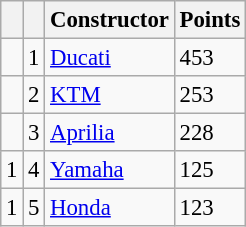<table class="wikitable" style="font-size: 95%;">
<tr>
<th></th>
<th></th>
<th>Constructor</th>
<th>Points</th>
</tr>
<tr>
<td></td>
<td align=center>1</td>
<td> <a href='#'>Ducati</a></td>
<td align=left>453</td>
</tr>
<tr>
<td></td>
<td align=center>2</td>
<td> <a href='#'>KTM</a></td>
<td align=left>253</td>
</tr>
<tr>
<td></td>
<td align=center>3</td>
<td> <a href='#'>Aprilia</a></td>
<td align=left>228</td>
</tr>
<tr>
<td> 1</td>
<td align=center>4</td>
<td> <a href='#'>Yamaha</a></td>
<td align=left>125</td>
</tr>
<tr>
<td> 1</td>
<td align=center>5</td>
<td> <a href='#'>Honda</a></td>
<td align=left>123</td>
</tr>
</table>
